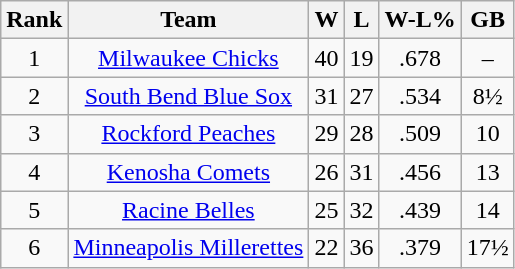<table class="wikitable" style="text-align:center;">
<tr>
<th>Rank</th>
<th>Team</th>
<th>W</th>
<th>L</th>
<th>W-L%</th>
<th>GB</th>
</tr>
<tr>
<td>1</td>
<td><a href='#'>Milwaukee Chicks</a></td>
<td>40</td>
<td>19</td>
<td>.678</td>
<td>–</td>
</tr>
<tr>
<td>2</td>
<td><a href='#'>South Bend Blue Sox</a></td>
<td>31</td>
<td>27</td>
<td>.534</td>
<td>8½</td>
</tr>
<tr>
<td>3</td>
<td><a href='#'>Rockford Peaches</a></td>
<td>29</td>
<td>28</td>
<td>.509</td>
<td>10</td>
</tr>
<tr>
<td>4</td>
<td><a href='#'>Kenosha Comets</a></td>
<td>26</td>
<td>31</td>
<td>.456</td>
<td>13</td>
</tr>
<tr>
<td>5</td>
<td><a href='#'>Racine Belles</a></td>
<td>25</td>
<td>32</td>
<td>.439</td>
<td>14</td>
</tr>
<tr>
<td>6</td>
<td><a href='#'>Minneapolis Millerettes</a></td>
<td>22</td>
<td>36</td>
<td>.379</td>
<td>17½</td>
</tr>
</table>
